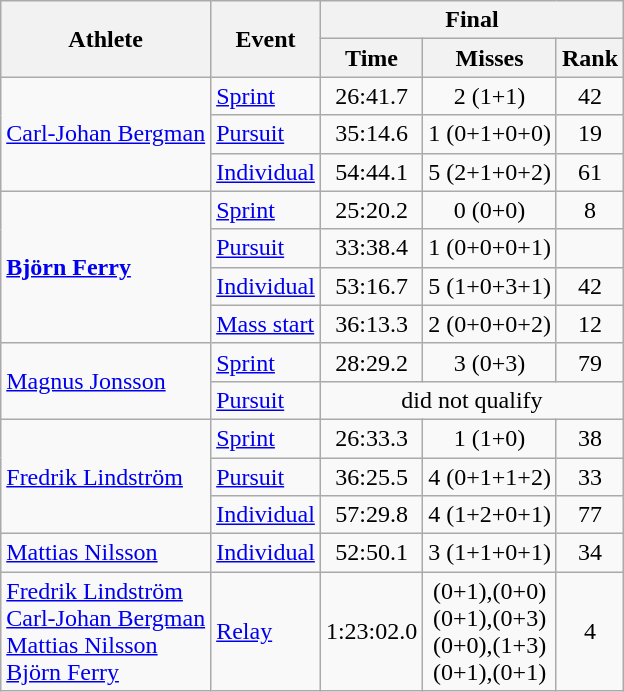<table class="wikitable">
<tr>
<th rowspan="2">Athlete</th>
<th rowspan="2">Event</th>
<th colspan="3">Final</th>
</tr>
<tr>
<th>Time</th>
<th>Misses</th>
<th>Rank</th>
</tr>
<tr>
<td rowspan="3"><a href='#'>Carl-Johan Bergman</a></td>
<td><a href='#'>Sprint</a></td>
<td align="center">26:41.7</td>
<td align="center">2 (1+1)</td>
<td align="center">42</td>
</tr>
<tr>
<td><a href='#'>Pursuit</a></td>
<td align="center">35:14.6</td>
<td align="center">1 (0+1+0+0)</td>
<td align="center">19</td>
</tr>
<tr>
<td><a href='#'>Individual</a></td>
<td align="center">54:44.1</td>
<td align="center">5 (2+1+0+2)</td>
<td align="center">61</td>
</tr>
<tr>
<td rowspan="4"><strong><a href='#'>Björn Ferry</a></strong></td>
<td><a href='#'>Sprint</a></td>
<td align="center">25:20.2</td>
<td align="center">0 (0+0)</td>
<td align="center">8</td>
</tr>
<tr>
<td><a href='#'>Pursuit</a></td>
<td align="center">33:38.4</td>
<td align="center">1 (0+0+0+1)</td>
<td align="center"></td>
</tr>
<tr>
<td><a href='#'>Individual</a></td>
<td align="center">53:16.7</td>
<td align="center">5 (1+0+3+1)</td>
<td align="center">42</td>
</tr>
<tr>
<td><a href='#'>Mass start</a></td>
<td align="center">36:13.3</td>
<td align="center">2 (0+0+0+2)</td>
<td align="center">12</td>
</tr>
<tr>
<td rowspan="2"><a href='#'>Magnus Jonsson</a></td>
<td><a href='#'>Sprint</a></td>
<td align="center">28:29.2</td>
<td align="center">3 (0+3)</td>
<td align="center">79</td>
</tr>
<tr>
<td><a href='#'>Pursuit</a></td>
<td align="center" colspan="3">did not qualify</td>
</tr>
<tr>
<td rowspan="3"><a href='#'>Fredrik Lindström</a></td>
<td><a href='#'>Sprint</a></td>
<td align="center">26:33.3</td>
<td align="center">1 (1+0)</td>
<td align="center">38</td>
</tr>
<tr>
<td><a href='#'>Pursuit</a></td>
<td align="center">36:25.5</td>
<td align="center">4 (0+1+1+2)</td>
<td align="center">33</td>
</tr>
<tr>
<td><a href='#'>Individual</a></td>
<td align="center">57:29.8</td>
<td align="center">4 (1+2+0+1)</td>
<td align="center">77</td>
</tr>
<tr>
<td><a href='#'>Mattias Nilsson</a></td>
<td><a href='#'>Individual</a></td>
<td align="center">52:50.1</td>
<td align="center">3 (1+1+0+1)</td>
<td align="center">34</td>
</tr>
<tr>
<td><a href='#'>Fredrik Lindström</a><br><a href='#'>Carl-Johan Bergman</a><br><a href='#'>Mattias Nilsson</a><br><a href='#'>Björn Ferry</a></td>
<td><a href='#'>Relay</a></td>
<td align="center">1:23:02.0</td>
<td align="center">(0+1),(0+0)<br>(0+1),(0+3)<br>(0+0),(1+3)<br>(0+1),(0+1)</td>
<td align="center">4</td>
</tr>
</table>
